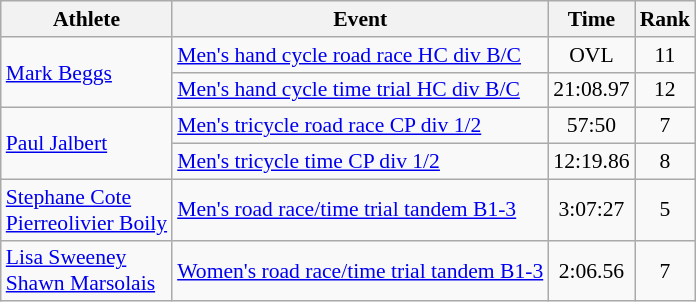<table class=wikitable style="font-size:90%">
<tr>
<th>Athlete</th>
<th>Event</th>
<th>Time</th>
<th>Rank</th>
</tr>
<tr>
<td rowspan="2"><a href='#'>Mark Beggs</a></td>
<td><a href='#'>Men's hand cycle road race HC div B/C</a></td>
<td style="text-align:center;">OVL</td>
<td style="text-align:center;">11</td>
</tr>
<tr>
<td><a href='#'>Men's hand cycle time trial HC div B/C</a></td>
<td style="text-align:center;">21:08.97</td>
<td style="text-align:center;">12</td>
</tr>
<tr>
<td rowspan="2"><a href='#'>Paul Jalbert</a></td>
<td><a href='#'>Men's tricycle road race CP div 1/2</a></td>
<td style="text-align:center;">57:50</td>
<td style="text-align:center;">7</td>
</tr>
<tr>
<td><a href='#'>Men's tricycle time CP div 1/2</a></td>
<td style="text-align:center;">12:19.86</td>
<td style="text-align:center;">8</td>
</tr>
<tr>
<td><a href='#'>Stephane Cote</a><br> <a href='#'>Pierreolivier Boily</a></td>
<td><a href='#'>Men's road race/time trial tandem B1-3</a></td>
<td style="text-align:center;">3:07:27</td>
<td style="text-align:center;">5</td>
</tr>
<tr>
<td><a href='#'>Lisa Sweeney</a><br> <a href='#'>Shawn Marsolais</a></td>
<td><a href='#'>Women's road race/time trial tandem B1-3</a></td>
<td style="text-align:center;">2:06.56</td>
<td style="text-align:center;">7</td>
</tr>
</table>
